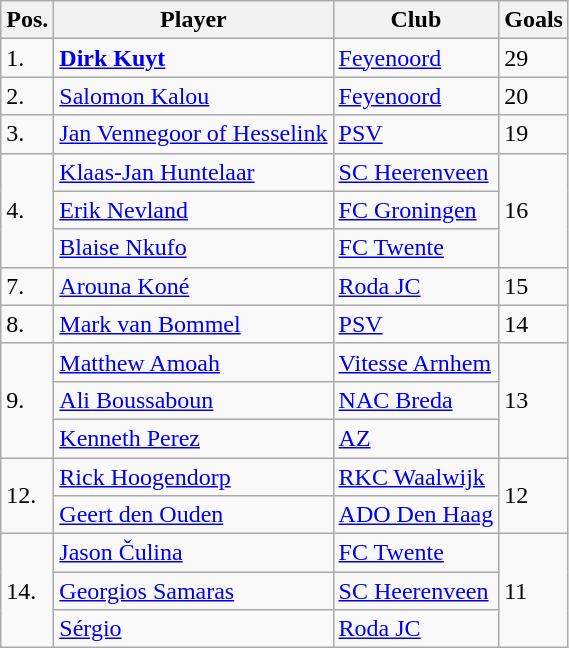<table class="wikitable">
<tr>
<th>Pos.</th>
<th>Player</th>
<th>Club</th>
<th>Goals</th>
</tr>
<tr>
<td>1.</td>
<td> <strong><a href='#'>Dirk Kuyt</a></strong></td>
<td><a href='#'>Feyenoord</a></td>
<td>29</td>
</tr>
<tr>
<td>2.</td>
<td> <a href='#'>Salomon Kalou</a></td>
<td><a href='#'>Feyenoord</a></td>
<td>20</td>
</tr>
<tr>
<td>3.</td>
<td> <a href='#'>Jan Vennegoor of Hesselink</a></td>
<td><a href='#'>PSV</a></td>
<td>19</td>
</tr>
<tr>
<td rowspan="3">4.</td>
<td> <a href='#'>Klaas-Jan Huntelaar</a></td>
<td><a href='#'>SC Heerenveen</a></td>
<td rowspan="3">16</td>
</tr>
<tr>
<td> <a href='#'>Erik Nevland</a></td>
<td><a href='#'>FC Groningen</a></td>
</tr>
<tr>
<td> <a href='#'>Blaise Nkufo</a></td>
<td><a href='#'>FC Twente</a></td>
</tr>
<tr>
<td>7.</td>
<td> <a href='#'>Arouna Koné</a></td>
<td><a href='#'>Roda JC</a></td>
<td>15</td>
</tr>
<tr>
<td>8.</td>
<td> <a href='#'>Mark van Bommel</a></td>
<td><a href='#'>PSV</a></td>
<td>14</td>
</tr>
<tr>
<td rowspan="3">9.</td>
<td> <a href='#'>Matthew Amoah</a></td>
<td><a href='#'>Vitesse Arnhem</a></td>
<td rowspan="3">13</td>
</tr>
<tr>
<td> <a href='#'>Ali Boussaboun</a></td>
<td><a href='#'>NAC Breda</a></td>
</tr>
<tr>
<td> <a href='#'>Kenneth Perez</a></td>
<td><a href='#'>AZ</a></td>
</tr>
<tr>
<td rowspan="2">12.</td>
<td> <a href='#'>Rick Hoogendorp</a></td>
<td><a href='#'>RKC Waalwijk</a></td>
<td rowspan="2">12</td>
</tr>
<tr>
<td> <a href='#'>Geert den Ouden</a></td>
<td><a href='#'>ADO Den Haag</a></td>
</tr>
<tr>
<td rowspan="3">14.</td>
<td> <a href='#'>Jason Čulina</a></td>
<td><a href='#'>FC Twente</a></td>
<td rowspan="3">11</td>
</tr>
<tr>
<td> <a href='#'>Georgios Samaras</a></td>
<td><a href='#'>SC Heerenveen</a></td>
</tr>
<tr>
<td> <a href='#'>Sérgio</a></td>
<td><a href='#'>Roda JC</a></td>
</tr>
</table>
